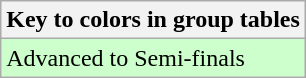<table class="wikitable">
<tr>
<th>Key to colors in group tables</th>
</tr>
<tr style="background:#cfc;">
<td>Advanced to Semi-finals</td>
</tr>
</table>
